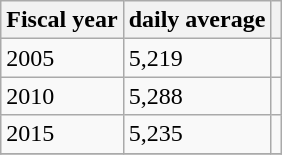<table class="wikitable">
<tr>
<th>Fiscal year</th>
<th>daily average</th>
<th></th>
</tr>
<tr>
<td>2005</td>
<td>5,219</td>
<td></td>
</tr>
<tr>
<td>2010</td>
<td>5,288</td>
<td></td>
</tr>
<tr>
<td>2015</td>
<td>5,235</td>
<td></td>
</tr>
<tr>
</tr>
</table>
